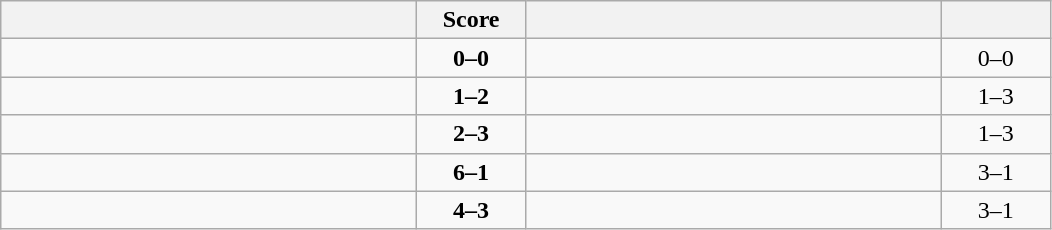<table class="wikitable" style="text-align: center; ">
<tr>
<th align="right" width="270"></th>
<th width="65">Score</th>
<th align="left" width="270"></th>
<th width="65"></th>
</tr>
<tr>
<td align="left"></td>
<td><strong>0–0</strong></td>
<td align="left"></td>
<td>0–0 <strong></strong></td>
</tr>
<tr>
<td align="left"></td>
<td><strong>1–2</strong></td>
<td align="left"><strong></strong></td>
<td>1–3 <strong></strong></td>
</tr>
<tr>
<td align="left"></td>
<td><strong>2–3</strong></td>
<td align="left"><strong></strong></td>
<td>1–3 <strong></strong></td>
</tr>
<tr>
<td align="left"><strong></strong></td>
<td><strong>6–1</strong></td>
<td align="left"></td>
<td>3–1 <strong></strong></td>
</tr>
<tr>
<td align="left"><strong></strong></td>
<td><strong>4–3</strong></td>
<td align="left"></td>
<td>3–1 <strong></strong></td>
</tr>
</table>
